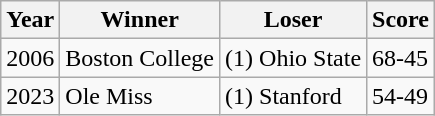<table class="wikitable">
<tr>
<th>Year</th>
<th>Winner</th>
<th>Loser</th>
<th>Score</th>
</tr>
<tr>
<td>2006</td>
<td>Boston College</td>
<td>(1) Ohio State</td>
<td>68-45</td>
</tr>
<tr>
<td>2023</td>
<td>Ole Miss</td>
<td>(1) Stanford</td>
<td>54-49</td>
</tr>
</table>
